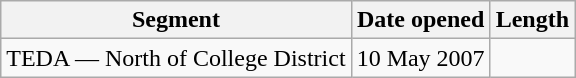<table class="wikitable" style="border-collapse: collapse; text-align: right;">
<tr>
<th>Segment</th>
<th>Date opened</th>
<th>Length</th>
</tr>
<tr>
<td style="text-align: left;">TEDA — North of College District</td>
<td>10 May 2007</td>
<td></td>
</tr>
</table>
